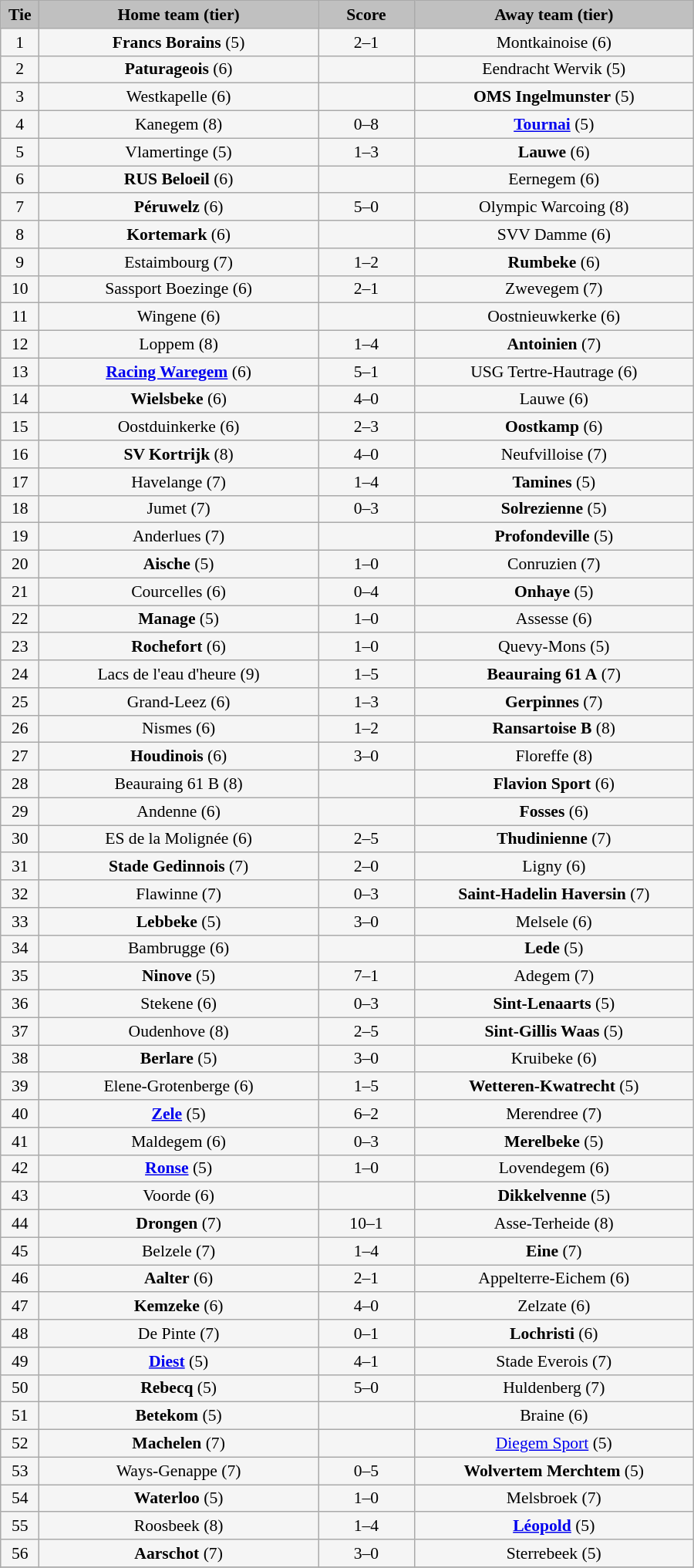<table class="wikitable" style="width: 600px; background:WhiteSmoke; text-align:center; font-size:90%">
<tr>
<td scope="col" style="width:  5.00%; background:silver;"><strong>Tie</strong></td>
<td scope="col" style="width: 36.25%; background:silver;"><strong>Home team (tier)</strong></td>
<td scope="col" style="width: 12.50%; background:silver;"><strong>Score</strong></td>
<td scope="col" style="width: 36.25%; background:silver;"><strong>Away team (tier)</strong></td>
</tr>
<tr>
<td>1</td>
<td><strong>Francs Borains</strong> (5)</td>
<td>2–1</td>
<td>Montkainoise (6)</td>
</tr>
<tr>
<td>2</td>
<td><strong>Paturageois</strong> (6)</td>
<td></td>
<td>Eendracht Wervik (5)</td>
</tr>
<tr>
<td>3</td>
<td>Westkapelle (6)</td>
<td></td>
<td><strong>OMS Ingelmunster</strong> (5)</td>
</tr>
<tr>
<td>4</td>
<td>Kanegem (8)</td>
<td>0–8</td>
<td><strong><a href='#'>Tournai</a></strong> (5)</td>
</tr>
<tr>
<td>5</td>
<td>Vlamertinge (5)</td>
<td>1–3</td>
<td><strong>Lauwe</strong> (6)</td>
</tr>
<tr>
<td>6</td>
<td><strong>RUS Beloeil</strong> (6)</td>
<td></td>
<td>Eernegem (6)</td>
</tr>
<tr>
<td>7</td>
<td><strong>Péruwelz</strong> (6)</td>
<td>5–0</td>
<td>Olympic Warcoing (8)</td>
</tr>
<tr>
<td>8</td>
<td><strong>Kortemark</strong> (6)</td>
<td></td>
<td>SVV Damme (6)</td>
</tr>
<tr>
<td>9</td>
<td>Estaimbourg (7)</td>
<td>1–2</td>
<td><strong>Rumbeke</strong> (6)</td>
</tr>
<tr>
<td>10</td>
<td>Sassport Boezinge (6)</td>
<td>2–1</td>
<td>Zwevegem (7)</td>
</tr>
<tr>
<td>11</td>
<td>Wingene (6)</td>
<td></td>
<td>Oostnieuwkerke (6)</td>
</tr>
<tr>
<td>12</td>
<td>Loppem (8)</td>
<td>1–4</td>
<td><strong>Antoinien</strong> (7)</td>
</tr>
<tr>
<td>13</td>
<td><strong><a href='#'>Racing Waregem</a></strong> (6)</td>
<td>5–1</td>
<td>USG Tertre-Hautrage (6)</td>
</tr>
<tr>
<td>14</td>
<td><strong>Wielsbeke</strong> (6)</td>
<td>4–0</td>
<td>Lauwe (6)</td>
</tr>
<tr>
<td>15</td>
<td>Oostduinkerke (6)</td>
<td>2–3</td>
<td><strong>Oostkamp</strong> (6)</td>
</tr>
<tr>
<td>16</td>
<td><strong>SV Kortrijk</strong> (8)</td>
<td>4–0</td>
<td>Neufvilloise (7)</td>
</tr>
<tr>
<td>17</td>
<td>Havelange (7)</td>
<td>1–4</td>
<td><strong>Tamines</strong> (5)</td>
</tr>
<tr>
<td>18</td>
<td>Jumet (7)</td>
<td>0–3</td>
<td><strong>Solrezienne</strong> (5)</td>
</tr>
<tr>
<td>19</td>
<td>Anderlues (7)</td>
<td></td>
<td><strong>Profondeville</strong> (5)</td>
</tr>
<tr>
<td>20</td>
<td><strong>Aische</strong> (5)</td>
<td>1–0</td>
<td>Conruzien (7)</td>
</tr>
<tr>
<td>21</td>
<td>Courcelles (6)</td>
<td>0–4</td>
<td><strong>Onhaye</strong> (5)</td>
</tr>
<tr>
<td>22</td>
<td><strong>Manage</strong> (5)</td>
<td>1–0</td>
<td>Assesse (6)</td>
</tr>
<tr>
<td>23</td>
<td><strong>Rochefort</strong> (6)</td>
<td>1–0</td>
<td>Quevy-Mons (5)</td>
</tr>
<tr>
<td>24</td>
<td>Lacs de l'eau d'heure (9)</td>
<td>1–5</td>
<td><strong>Beauraing 61 A</strong> (7)</td>
</tr>
<tr>
<td>25</td>
<td>Grand-Leez (6)</td>
<td>1–3</td>
<td><strong>Gerpinnes</strong> (7)</td>
</tr>
<tr>
<td>26</td>
<td>Nismes (6)</td>
<td>1–2</td>
<td><strong>Ransartoise B</strong> (8)</td>
</tr>
<tr>
<td>27</td>
<td><strong>Houdinois</strong> (6)</td>
<td>3–0</td>
<td>Floreffe (8)</td>
</tr>
<tr>
<td>28</td>
<td>Beauraing 61 B (8)</td>
<td></td>
<td><strong>Flavion Sport</strong> (6)</td>
</tr>
<tr>
<td>29</td>
<td>Andenne (6)</td>
<td></td>
<td><strong>Fosses</strong> (6)</td>
</tr>
<tr>
<td>30</td>
<td>ES de la Molignée (6)</td>
<td>2–5</td>
<td><strong>Thudinienne</strong> (7)</td>
</tr>
<tr>
<td>31</td>
<td><strong>Stade Gedinnois</strong> (7)</td>
<td>2–0</td>
<td>Ligny (6)</td>
</tr>
<tr>
<td>32</td>
<td>Flawinne (7)</td>
<td>0–3</td>
<td><strong>Saint-Hadelin Haversin</strong> (7)</td>
</tr>
<tr>
<td>33</td>
<td><strong>Lebbeke</strong> (5)</td>
<td>3–0</td>
<td>Melsele (6)</td>
</tr>
<tr>
<td>34</td>
<td>Bambrugge (6)</td>
<td></td>
<td><strong>Lede</strong> (5)</td>
</tr>
<tr>
<td>35</td>
<td><strong>Ninove</strong> (5)</td>
<td>7–1</td>
<td>Adegem (7)</td>
</tr>
<tr>
<td>36</td>
<td>Stekene (6)</td>
<td>0–3</td>
<td><strong>Sint-Lenaarts</strong> (5)</td>
</tr>
<tr>
<td>37</td>
<td>Oudenhove (8)</td>
<td>2–5</td>
<td><strong>Sint-Gillis Waas</strong> (5)</td>
</tr>
<tr>
<td>38</td>
<td><strong>Berlare</strong> (5)</td>
<td>3–0</td>
<td>Kruibeke (6)</td>
</tr>
<tr>
<td>39</td>
<td>Elene-Grotenberge (6)</td>
<td>1–5</td>
<td><strong>Wetteren-Kwatrecht</strong> (5)</td>
</tr>
<tr>
<td>40</td>
<td><strong><a href='#'>Zele</a></strong> (5)</td>
<td>6–2</td>
<td>Merendree (7)</td>
</tr>
<tr>
<td>41</td>
<td>Maldegem (6)</td>
<td>0–3</td>
<td><strong>Merelbeke</strong> (5)</td>
</tr>
<tr>
<td>42</td>
<td><strong><a href='#'>Ronse</a></strong> (5)</td>
<td>1–0</td>
<td>Lovendegem (6)</td>
</tr>
<tr>
<td>43</td>
<td>Voorde (6)</td>
<td></td>
<td><strong>Dikkelvenne</strong> (5)</td>
</tr>
<tr>
<td>44</td>
<td><strong>Drongen</strong> (7)</td>
<td>10–1</td>
<td>Asse-Terheide (8)</td>
</tr>
<tr>
<td>45</td>
<td>Belzele (7)</td>
<td>1–4</td>
<td><strong>Eine</strong> (7)</td>
</tr>
<tr>
<td>46</td>
<td><strong>Aalter</strong> (6)</td>
<td>2–1</td>
<td>Appelterre-Eichem (6)</td>
</tr>
<tr>
<td>47</td>
<td><strong>Kemzeke</strong> (6)</td>
<td>4–0</td>
<td>Zelzate (6)</td>
</tr>
<tr>
<td>48</td>
<td>De Pinte (7)</td>
<td>0–1</td>
<td><strong>Lochristi</strong> (6)</td>
</tr>
<tr>
<td>49</td>
<td><strong><a href='#'>Diest</a></strong> (5)</td>
<td>4–1</td>
<td>Stade Everois (7)</td>
</tr>
<tr>
<td>50</td>
<td><strong>Rebecq</strong> (5)</td>
<td>5–0</td>
<td>Huldenberg (7)</td>
</tr>
<tr>
<td>51</td>
<td><strong>Betekom</strong> (5)</td>
<td></td>
<td>Braine (6)</td>
</tr>
<tr>
<td>52</td>
<td><strong>Machelen</strong> (7)</td>
<td></td>
<td><a href='#'>Diegem Sport</a> (5)</td>
</tr>
<tr>
<td>53</td>
<td>Ways-Genappe (7)</td>
<td>0–5</td>
<td><strong>Wolvertem Merchtem</strong> (5)</td>
</tr>
<tr>
<td>54</td>
<td><strong>Waterloo</strong> (5)</td>
<td>1–0</td>
<td>Melsbroek (7)</td>
</tr>
<tr>
<td>55</td>
<td>Roosbeek (8)</td>
<td>1–4</td>
<td><strong><a href='#'>Léopold</a></strong> (5)</td>
</tr>
<tr>
<td>56</td>
<td><strong>Aarschot</strong> (7)</td>
<td>3–0</td>
<td>Sterrebeek (5)</td>
</tr>
<tr>
</tr>
</table>
